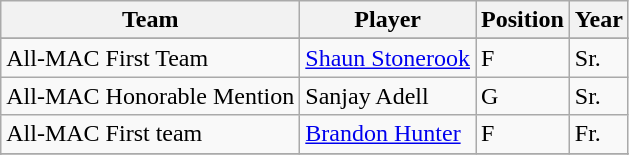<table class="wikitable" border="1">
<tr align=center>
<th style= >Team</th>
<th style= >Player</th>
<th style= >Position</th>
<th style= >Year</th>
</tr>
<tr align="center">
</tr>
<tr>
<td>All-MAC First Team</td>
<td><a href='#'>Shaun Stonerook</a></td>
<td>F</td>
<td>Sr.</td>
</tr>
<tr>
<td>All-MAC Honorable Mention</td>
<td>Sanjay Adell</td>
<td>G</td>
<td>Sr.</td>
</tr>
<tr>
<td>All-MAC First team</td>
<td><a href='#'>Brandon Hunter</a></td>
<td>F</td>
<td>Fr.</td>
</tr>
<tr>
</tr>
<tr>
</tr>
</table>
